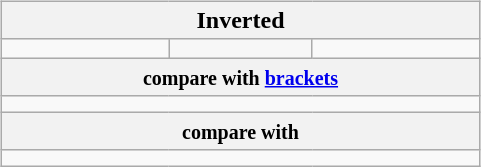<table class=wikitable style="float: right; margin: 3px; width: 20em;">
<tr>
<th colspan=3>Inverted </th>
</tr>
<tr style="line-height: 400%; text-align: center;">
<td style="width:35%"></td>
<td style="width: 30%; font-size: 400%; background-color: #f7f7f7; padding: 2px; text-align: center;"></td>
<td style="width: 35%; font-size: 180%;"></td>
</tr>
<tr>
<th colspan=3><small>compare with <a href='#'>brackets</a></small></th>
</tr>
<tr>
<td align=center colspan=3 style='font-size:150%'></td>
</tr>
<tr>
<th colspan=3><small>compare with </small></th>
</tr>
<tr>
<td align=center colspan=3 style='font-size:150%'></td>
</tr>
</table>
